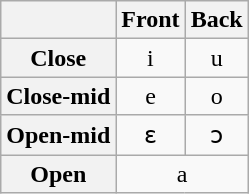<table class="wikitable" style="text-align:center">
<tr>
<th></th>
<th>Front</th>
<th>Back</th>
</tr>
<tr>
<th>Close</th>
<td>i</td>
<td>u</td>
</tr>
<tr>
<th>Close-mid</th>
<td>e</td>
<td>o</td>
</tr>
<tr>
<th>Open-mid</th>
<td>ɛ</td>
<td>ɔ</td>
</tr>
<tr>
<th>Open</th>
<td colspan="2">a</td>
</tr>
</table>
